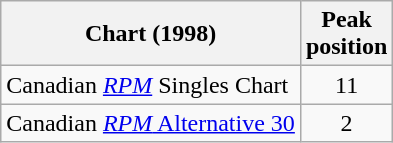<table class="wikitable">
<tr>
<th>Chart (1998)</th>
<th>Peak<br>position</th>
</tr>
<tr>
<td>Canadian <a href='#'><em>RPM</em></a> Singles Chart</td>
<td align="center">11</td>
</tr>
<tr>
<td>Canadian <a href='#'><em>RPM</em> Alternative 30</a></td>
<td align="center">2</td>
</tr>
</table>
